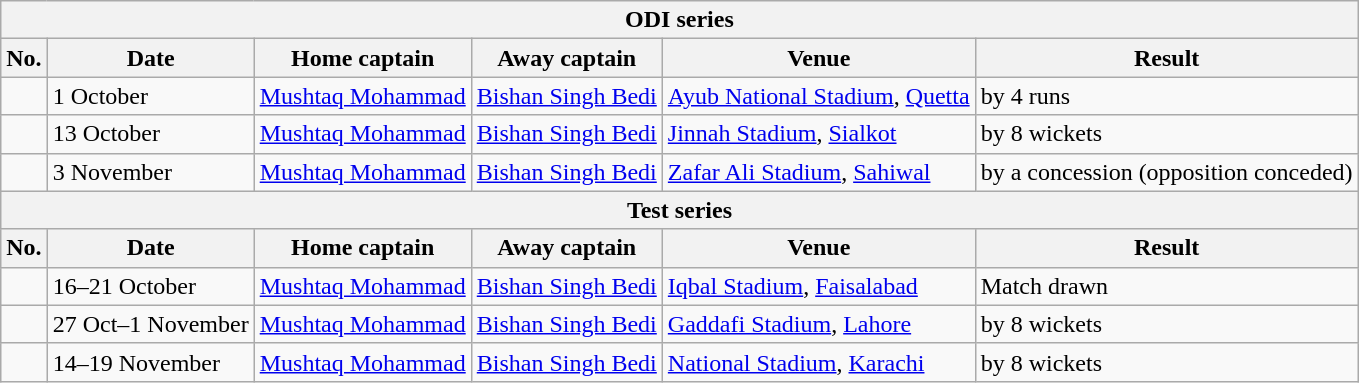<table class="wikitable">
<tr>
<th colspan="9">ODI series</th>
</tr>
<tr>
<th>No.</th>
<th>Date</th>
<th>Home captain</th>
<th>Away captain</th>
<th>Venue</th>
<th>Result</th>
</tr>
<tr>
<td></td>
<td>1 October</td>
<td><a href='#'>Mushtaq Mohammad</a></td>
<td><a href='#'>Bishan Singh Bedi</a></td>
<td><a href='#'>Ayub National Stadium</a>, <a href='#'>Quetta</a></td>
<td> by 4 runs</td>
</tr>
<tr>
<td></td>
<td>13 October</td>
<td><a href='#'>Mushtaq Mohammad</a></td>
<td><a href='#'>Bishan Singh Bedi</a></td>
<td><a href='#'>Jinnah Stadium</a>, <a href='#'>Sialkot</a></td>
<td> by 8 wickets</td>
</tr>
<tr>
<td></td>
<td>3 November</td>
<td><a href='#'>Mushtaq Mohammad</a></td>
<td><a href='#'>Bishan Singh Bedi</a></td>
<td><a href='#'>Zafar Ali Stadium</a>, <a href='#'>Sahiwal</a></td>
<td> by a concession (opposition conceded)</td>
</tr>
<tr>
<th colspan="9">Test series</th>
</tr>
<tr>
<th>No.</th>
<th>Date</th>
<th>Home captain</th>
<th>Away captain</th>
<th>Venue</th>
<th>Result</th>
</tr>
<tr>
<td></td>
<td>16–21 October</td>
<td><a href='#'>Mushtaq Mohammad</a></td>
<td><a href='#'>Bishan Singh Bedi</a></td>
<td><a href='#'>Iqbal Stadium</a>, <a href='#'>Faisalabad</a></td>
<td>Match drawn</td>
</tr>
<tr>
<td></td>
<td>27 Oct–1 November</td>
<td><a href='#'>Mushtaq Mohammad</a></td>
<td><a href='#'>Bishan Singh Bedi</a></td>
<td><a href='#'>Gaddafi Stadium</a>, <a href='#'>Lahore</a></td>
<td> by 8 wickets</td>
</tr>
<tr>
<td></td>
<td>14–19 November</td>
<td><a href='#'>Mushtaq Mohammad</a></td>
<td><a href='#'>Bishan Singh Bedi</a></td>
<td><a href='#'>National Stadium</a>, <a href='#'>Karachi</a></td>
<td> by 8 wickets</td>
</tr>
</table>
